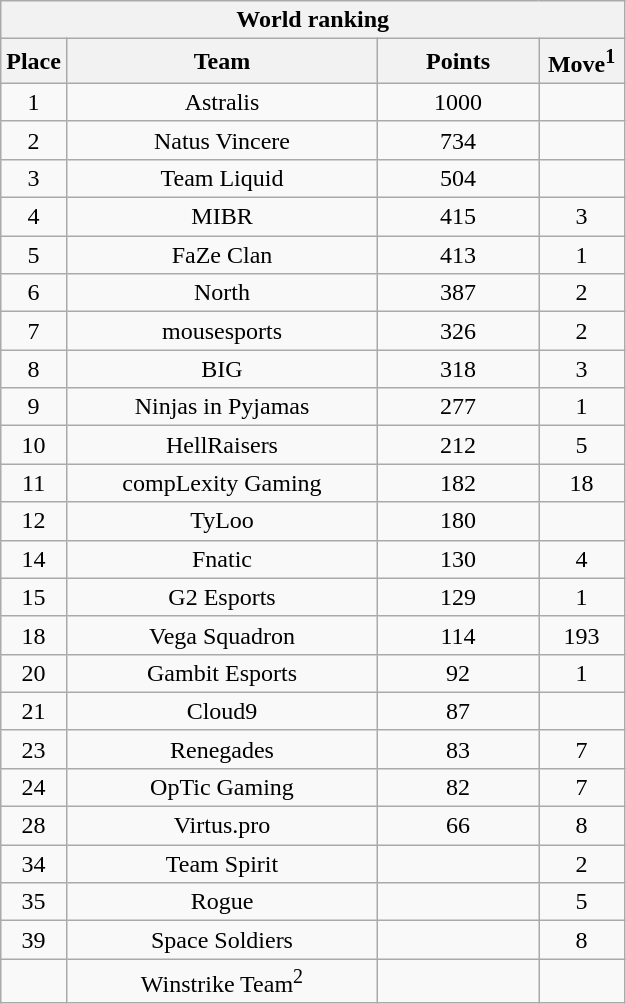<table class="wikitable" style="text-align: center;">
<tr>
<th colspan=8>World ranking</th>
</tr>
<tr>
<th width="30px">Place</th>
<th width="200px">Team</th>
<th width="100px">Points</th>
<th width="50px">Move<sup>1</sup></th>
</tr>
<tr>
<td>1</td>
<td>Astralis</td>
<td>1000</td>
<td></td>
</tr>
<tr>
<td>2</td>
<td>Natus Vincere</td>
<td>734</td>
<td></td>
</tr>
<tr>
<td>3</td>
<td>Team Liquid</td>
<td>504</td>
<td></td>
</tr>
<tr>
<td>4</td>
<td>MIBR</td>
<td>415</td>
<td> 3</td>
</tr>
<tr>
<td>5</td>
<td>FaZe Clan</td>
<td>413</td>
<td> 1</td>
</tr>
<tr>
<td>6</td>
<td>North</td>
<td>387</td>
<td> 2</td>
</tr>
<tr>
<td>7</td>
<td>mousesports</td>
<td>326</td>
<td> 2</td>
</tr>
<tr>
<td>8</td>
<td>BIG</td>
<td>318</td>
<td> 3</td>
</tr>
<tr>
<td>9</td>
<td>Ninjas in Pyjamas</td>
<td>277</td>
<td> 1</td>
</tr>
<tr>
<td>10</td>
<td>HellRaisers</td>
<td>212</td>
<td> 5</td>
</tr>
<tr>
<td>11</td>
<td>compLexity Gaming</td>
<td>182</td>
<td> 18</td>
</tr>
<tr>
<td>12</td>
<td>TyLoo</td>
<td>180</td>
<td></td>
</tr>
<tr>
<td>14</td>
<td>Fnatic</td>
<td>130</td>
<td> 4</td>
</tr>
<tr>
<td>15</td>
<td>G2 Esports</td>
<td>129</td>
<td> 1</td>
</tr>
<tr>
<td>18</td>
<td>Vega Squadron</td>
<td>114</td>
<td> 193</td>
</tr>
<tr>
<td>20</td>
<td>Gambit Esports</td>
<td>92</td>
<td> 1</td>
</tr>
<tr>
<td>21</td>
<td>Cloud9</td>
<td>87</td>
<td></td>
</tr>
<tr>
<td>23</td>
<td>Renegades</td>
<td>83</td>
<td> 7</td>
</tr>
<tr>
<td>24</td>
<td>OpTic Gaming</td>
<td>82</td>
<td> 7</td>
</tr>
<tr>
<td>28</td>
<td>Virtus.pro</td>
<td>66</td>
<td> 8</td>
</tr>
<tr>
<td>34</td>
<td>Team Spirit</td>
<td></td>
<td> 2</td>
</tr>
<tr>
<td>35</td>
<td>Rogue</td>
<td></td>
<td> 5</td>
</tr>
<tr>
<td>39</td>
<td>Space Soldiers</td>
<td></td>
<td> 8</td>
</tr>
<tr>
<td></td>
<td>Winstrike Team<sup>2</sup></td>
<td></td>
<td></td>
</tr>
</table>
